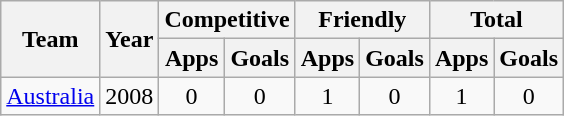<table class="wikitable" style="text-align:center">
<tr>
<th rowspan=2>Team</th>
<th rowspan=2>Year</th>
<th colspan=2>Competitive</th>
<th colspan=2>Friendly</th>
<th colspan=2>Total</th>
</tr>
<tr>
<th>Apps</th>
<th>Goals</th>
<th>Apps</th>
<th>Goals</th>
<th>Apps</th>
<th>Goals</th>
</tr>
<tr>
<td><a href='#'>Australia</a></td>
<td>2008</td>
<td>0</td>
<td>0</td>
<td>1</td>
<td>0</td>
<td>1</td>
<td>0</td>
</tr>
</table>
